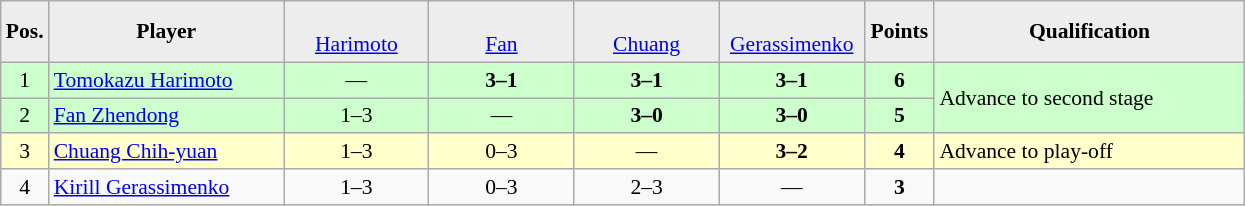<table class="wikitable" style="font-size:90%">
<tr style="text-align:center;">
<td style="background-color:#ededed;" width="20"><strong>Pos.</strong></td>
<td style="background-color:#ededed;" width="150"><strong>Player</strong></td>
<td style="background-color:#ededed;" width="90"><br><a href='#'>Harimoto</a></td>
<td style="background-color:#ededed;" width="90"><br><a href='#'>Fan</a></td>
<td style="background-color:#ededed;" width="90"><br><a href='#'>Chuang</a></td>
<td style="background-color:#ededed;" width="90"><br><a href='#'>Gerassimenko</a></td>
<td style="background-color:#ededed;" width="40"><strong>Points</strong></td>
<td style="background-color:#ededed;" width="200"><strong>Qualification</strong></td>
</tr>
<tr style="text-align:center;" bgcolor=ccffcc>
<td>1</td>
<td style="text-align:left;"> <a href='#'>Tomokazu Harimoto</a></td>
<td>—</td>
<td><strong>3–1</strong></td>
<td><strong>3–1</strong></td>
<td><strong>3–1</strong></td>
<td><strong>6</strong></td>
<td rowspan=2 style="text-align:left;">Advance to second stage</td>
</tr>
<tr style="text-align:center;" bgcolor=ccffcc>
<td>2</td>
<td style="text-align:left;"> <a href='#'>Fan Zhendong</a></td>
<td>1–3</td>
<td>—</td>
<td><strong>3–0</strong></td>
<td><strong>3–0</strong></td>
<td><strong>5</strong></td>
</tr>
<tr style="text-align:center;" bgcolor=ffffcc>
<td>3</td>
<td style="text-align:left;"> <a href='#'>Chuang Chih-yuan</a></td>
<td>1–3</td>
<td>0–3</td>
<td>—</td>
<td><strong>3–2</strong></td>
<td><strong>4</strong></td>
<td style="text-align:left;">Advance to play-off</td>
</tr>
<tr style="text-align:center;">
<td>4</td>
<td style="text-align:left;"> <a href='#'>Kirill Gerassimenko</a></td>
<td>1–3</td>
<td>0–3</td>
<td>2–3</td>
<td>—</td>
<td><strong>3</strong></td>
<td></td>
</tr>
</table>
